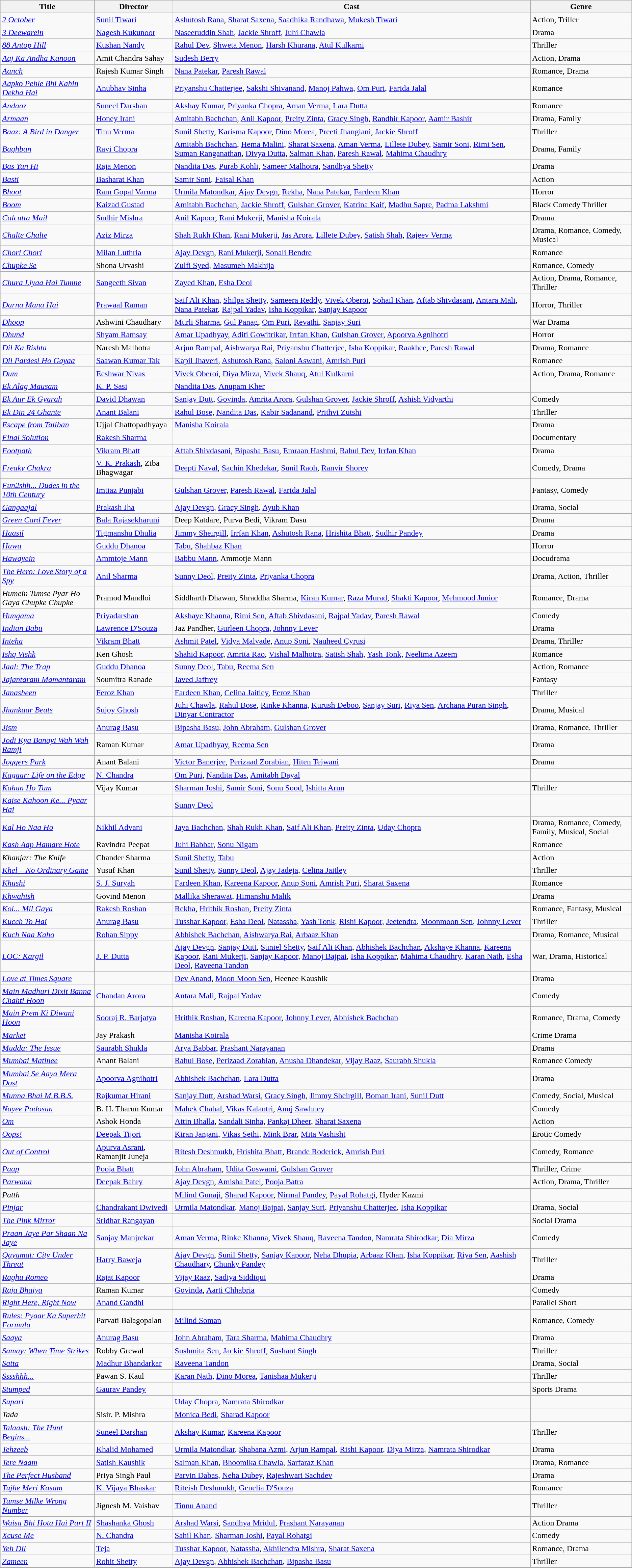<table class="wikitable">
<tr>
<th>Title</th>
<th>Director</th>
<th>Cast</th>
<th>Genre</th>
</tr>
<tr>
<td><em><a href='#'>2 October</a></em></td>
<td><a href='#'>Sunil Tiwari</a></td>
<td><a href='#'>Ashutosh Rana</a>, <a href='#'>Sharat Saxena</a>, <a href='#'>Saadhika Randhawa</a>, <a href='#'>Mukesh Tiwari</a></td>
<td>Action, Triller</td>
</tr>
<tr>
<td><em><a href='#'>3 Deewarein</a></em></td>
<td><a href='#'>Nagesh Kukunoor</a></td>
<td><a href='#'>Naseeruddin Shah</a>, <a href='#'>Jackie Shroff</a>, <a href='#'>Juhi Chawla</a></td>
<td>Drama</td>
</tr>
<tr>
<td><em><a href='#'>88 Antop Hill</a></em></td>
<td><a href='#'>Kushan Nandy</a></td>
<td><a href='#'>Rahul Dev</a>, <a href='#'>Shweta Menon</a>, <a href='#'>Harsh Khurana</a>, <a href='#'>Atul Kulkarni</a></td>
<td>Thriller</td>
</tr>
<tr>
<td><em><a href='#'>Aaj Ka Andha Kanoon</a></em></td>
<td>Amit Chandra Sahay</td>
<td><a href='#'>Sudesh Berry</a></td>
<td>Action, Drama</td>
</tr>
<tr>
<td><em><a href='#'>Aanch</a></em></td>
<td>Rajesh Kumar Singh</td>
<td><a href='#'>Nana Patekar</a>, <a href='#'>Paresh Rawal</a></td>
<td>Romance, Drama</td>
</tr>
<tr>
<td><em><a href='#'>Aapko Pehle Bhi Kahin Dekha Hai</a></em></td>
<td><a href='#'>Anubhav Sinha</a></td>
<td><a href='#'>Priyanshu Chatterjee</a>, <a href='#'>Sakshi Shivanand</a>, <a href='#'>Manoj Pahwa</a>, <a href='#'>Om Puri</a>, <a href='#'>Farida Jalal</a></td>
<td>Romance</td>
</tr>
<tr>
<td><em><a href='#'>Andaaz</a></em></td>
<td><a href='#'>Suneel Darshan</a></td>
<td><a href='#'>Akshay Kumar</a>, <a href='#'>Priyanka Chopra</a>, <a href='#'>Aman Verma</a>, <a href='#'>Lara Dutta</a></td>
<td>Romance</td>
</tr>
<tr>
<td><em><a href='#'>Armaan</a></em></td>
<td><a href='#'>Honey Irani</a></td>
<td><a href='#'>Amitabh Bachchan</a>, <a href='#'>Anil Kapoor</a>, <a href='#'>Preity Zinta</a>, <a href='#'>Gracy Singh</a>, <a href='#'>Randhir Kapoor</a>, <a href='#'>Aamir Bashir</a></td>
<td>Drama, Family</td>
</tr>
<tr>
<td><em><a href='#'>Baaz: A Bird in Danger</a></em></td>
<td><a href='#'>Tinu Verma</a></td>
<td><a href='#'>Sunil Shetty</a>, <a href='#'>Karisma Kapoor</a>, <a href='#'>Dino Morea</a>, <a href='#'>Preeti Jhangiani</a>, <a href='#'>Jackie Shroff</a></td>
<td>Thriller</td>
</tr>
<tr>
<td><em><a href='#'>Baghban</a></em></td>
<td><a href='#'>Ravi Chopra</a></td>
<td><a href='#'>Amitabh Bachchan</a>, <a href='#'>Hema Malini</a>, <a href='#'>Sharat Saxena</a>, <a href='#'>Aman Verma</a>, <a href='#'>Lillete Dubey</a>, <a href='#'>Samir Soni</a>, <a href='#'>Rimi Sen</a>, <a href='#'>Suman Ranganathan</a>, <a href='#'>Divya Dutta</a>, <a href='#'>Salman Khan</a>, <a href='#'>Paresh Rawal</a>, <a href='#'>Mahima Chaudhry</a></td>
<td>Drama, Family</td>
</tr>
<tr>
<td><em><a href='#'>Bas Yun Hi</a></em></td>
<td><a href='#'>Raja Menon</a></td>
<td><a href='#'>Nandita Das</a>, <a href='#'>Purab Kohli</a>, <a href='#'>Sameer Malhotra</a>, <a href='#'>Sandhya Shetty</a></td>
<td>Drama</td>
</tr>
<tr>
<td><em><a href='#'>Basti</a></em></td>
<td><a href='#'>Basharat Khan</a></td>
<td><a href='#'>Samir Soni</a>, <a href='#'>Faisal Khan</a></td>
<td>Action</td>
</tr>
<tr>
<td><em><a href='#'>Bhoot</a></em></td>
<td><a href='#'>Ram Gopal Varma</a></td>
<td><a href='#'>Urmila Matondkar</a>, <a href='#'>Ajay Devgn</a>, <a href='#'>Rekha</a>, <a href='#'>Nana Patekar</a>, <a href='#'>Fardeen Khan</a></td>
<td>Horror</td>
</tr>
<tr>
<td><em><a href='#'>Boom</a></em></td>
<td><a href='#'>Kaizad Gustad</a></td>
<td><a href='#'>Amitabh Bachchan</a>, <a href='#'>Jackie Shroff</a>, <a href='#'>Gulshan Grover</a>, <a href='#'>Katrina Kaif</a>, <a href='#'>Madhu Sapre</a>, <a href='#'>Padma Lakshmi</a></td>
<td>Black Comedy Thriller</td>
</tr>
<tr>
<td><em><a href='#'>Calcutta Mail</a></em></td>
<td><a href='#'>Sudhir Mishra</a></td>
<td><a href='#'>Anil Kapoor</a>, <a href='#'>Rani Mukerji</a>, <a href='#'>Manisha Koirala</a></td>
<td>Drama</td>
</tr>
<tr>
<td><em><a href='#'>Chalte Chalte</a></em></td>
<td><a href='#'>Aziz Mirza</a></td>
<td><a href='#'>Shah Rukh Khan</a>, <a href='#'>Rani Mukerji</a>, <a href='#'>Jas Arora</a>, <a href='#'>Lillete Dubey</a>, <a href='#'>Satish Shah</a>, <a href='#'>Rajeev Verma</a></td>
<td>Drama, Romance, Comedy, Musical</td>
</tr>
<tr>
<td><em><a href='#'>Chori Chori</a></em></td>
<td><a href='#'>Milan Luthria</a></td>
<td><a href='#'>Ajay Devgn</a>, <a href='#'>Rani Mukerji</a>, <a href='#'>Sonali Bendre</a></td>
<td>Romance</td>
</tr>
<tr>
<td><em><a href='#'>Chupke Se</a></em></td>
<td>Shona Urvashi</td>
<td><a href='#'>Zulfi Syed</a>, <a href='#'>Masumeh Makhija</a></td>
<td>Romance, Comedy</td>
</tr>
<tr>
<td><em><a href='#'>Chura Liyaa Hai Tumne</a></em></td>
<td><a href='#'>Sangeeth Sivan</a></td>
<td><a href='#'>Zayed Khan</a>, <a href='#'>Esha Deol</a></td>
<td>Action, Drama, Romance, Thriller</td>
</tr>
<tr>
<td><em><a href='#'>Darna Mana Hai</a></em></td>
<td><a href='#'>Prawaal Raman</a></td>
<td><a href='#'>Saif Ali Khan</a>, <a href='#'>Shilpa Shetty</a>, <a href='#'>Sameera Reddy</a>, <a href='#'>Vivek Oberoi</a>, <a href='#'>Sohail Khan</a>, <a href='#'>Aftab Shivdasani</a>, <a href='#'>Antara Mali</a>, <a href='#'>Nana Patekar</a>, <a href='#'>Rajpal Yadav</a>, <a href='#'>Isha Koppikar</a>, <a href='#'>Sanjay Kapoor</a></td>
<td>Horror, Thriller</td>
</tr>
<tr>
<td><em><a href='#'>Dhoop</a></em></td>
<td>Ashwini Chaudhary</td>
<td><a href='#'>Murli Sharma</a>, <a href='#'>Gul Panag</a>, <a href='#'>Om Puri</a>, <a href='#'>Revathi</a>, <a href='#'>Sanjay Suri</a></td>
<td>War Drama</td>
</tr>
<tr>
<td><em><a href='#'>Dhund</a></em></td>
<td><a href='#'>Shyam Ramsay</a></td>
<td><a href='#'>Amar Upadhyay</a>, <a href='#'>Aditi Gowitrikar</a>, <a href='#'>Irrfan Khan</a>, <a href='#'>Gulshan Grover</a>, <a href='#'>Apoorva Agnihotri</a></td>
<td>Horror</td>
</tr>
<tr>
<td><em><a href='#'>Dil Ka Rishta</a></em></td>
<td>Naresh Malhotra</td>
<td><a href='#'>Arjun Rampal</a>, <a href='#'>Aishwarya Rai</a>, <a href='#'>Priyanshu Chatterjee</a>, <a href='#'>Isha Koppikar</a>, <a href='#'>Raakhee</a>, <a href='#'>Paresh Rawal</a></td>
<td>Drama, Romance</td>
</tr>
<tr>
<td><em><a href='#'>Dil Pardesi Ho Gayaa</a></em></td>
<td><a href='#'>Saawan Kumar Tak</a></td>
<td><a href='#'>Kapil Jhaveri</a>, <a href='#'>Ashutosh Rana</a>, <a href='#'>Saloni Aswani</a>, <a href='#'>Amrish Puri</a></td>
<td>Romance</td>
</tr>
<tr>
<td><em><a href='#'>Dum</a></em></td>
<td><a href='#'>Eeshwar Nivas</a></td>
<td><a href='#'>Vivek Oberoi</a>, <a href='#'>Diya Mirza</a>, <a href='#'>Vivek Shauq</a>, <a href='#'>Atul Kulkarni</a></td>
<td>Action, Drama, Romance</td>
</tr>
<tr>
<td><em><a href='#'>Ek Alag Mausam</a></em></td>
<td><a href='#'>K. P. Sasi</a></td>
<td><a href='#'>Nandita Das</a>, <a href='#'>Anupam Kher</a></td>
<td></td>
</tr>
<tr>
<td><em><a href='#'>Ek Aur Ek Gyarah</a></em></td>
<td><a href='#'>David Dhawan</a></td>
<td><a href='#'>Sanjay Dutt</a>, <a href='#'>Govinda</a>, <a href='#'>Amrita Arora</a>, <a href='#'>Gulshan Grover</a>, <a href='#'>Jackie Shroff</a>, <a href='#'>Ashish Vidyarthi</a></td>
<td>Comedy</td>
</tr>
<tr>
<td><em><a href='#'>Ek Din 24 Ghante</a></em></td>
<td><a href='#'>Anant Balani</a></td>
<td><a href='#'>Rahul Bose</a>, <a href='#'>Nandita Das</a>, <a href='#'>Kabir Sadanand</a>, <a href='#'>Prithvi Zutshi</a></td>
<td>Thriller</td>
</tr>
<tr>
<td><em><a href='#'>Escape from Taliban</a></em></td>
<td>Ujjal Chattopadhyaya</td>
<td><a href='#'>Manisha Koirala</a></td>
<td>Drama</td>
</tr>
<tr>
<td><em><a href='#'>Final Solution</a></em></td>
<td><a href='#'>Rakesh Sharma</a></td>
<td></td>
<td>Documentary</td>
</tr>
<tr>
<td><em><a href='#'>Footpath</a></em></td>
<td><a href='#'>Vikram Bhatt</a></td>
<td><a href='#'>Aftab Shivdasani</a>, <a href='#'>Bipasha Basu</a>, <a href='#'>Emraan Hashmi</a>, <a href='#'>Rahul Dev</a>, <a href='#'>Irrfan Khan</a></td>
<td>Drama</td>
</tr>
<tr>
<td><em><a href='#'>Freaky Chakra</a></em></td>
<td><a href='#'>V. K. Prakash</a>, Ziba Bhagwagar</td>
<td><a href='#'>Deepti Naval</a>, <a href='#'>Sachin Khedekar</a>, <a href='#'>Sunil Raoh</a>, <a href='#'>Ranvir Shorey</a></td>
<td>Comedy, Drama</td>
</tr>
<tr>
<td><em><a href='#'>Fun2shh... Dudes in the 10th Century</a></em></td>
<td><a href='#'>Imtiaz Punjabi</a></td>
<td><a href='#'>Gulshan Grover</a>, <a href='#'>Paresh Rawal</a>, <a href='#'>Farida Jalal</a></td>
<td>Fantasy, Comedy</td>
</tr>
<tr>
<td><em><a href='#'>Gangaajal</a></em></td>
<td><a href='#'>Prakash Jha</a></td>
<td><a href='#'>Ajay Devgn</a>, <a href='#'>Gracy Singh</a>, <a href='#'>Ayub Khan</a></td>
<td>Drama, Social</td>
</tr>
<tr>
<td><em><a href='#'>Green Card Fever</a></em></td>
<td><a href='#'>Bala Rajasekharuni</a></td>
<td>Deep Katdare, Purva Bedi, Vikram Dasu</td>
<td>Drama</td>
</tr>
<tr>
<td><em><a href='#'>Haasil</a></em></td>
<td><a href='#'>Tigmanshu Dhulia</a></td>
<td><a href='#'>Jimmy Sheirgill</a>, <a href='#'>Irrfan Khan</a>, <a href='#'>Ashutosh Rana</a>, <a href='#'>Hrishita Bhatt</a>, <a href='#'>Sudhir Pandey</a></td>
<td>Drama</td>
</tr>
<tr>
<td><em><a href='#'>Hawa</a></em></td>
<td><a href='#'>Guddu Dhanoa</a></td>
<td><a href='#'>Tabu</a>, <a href='#'>Shahbaz Khan</a></td>
<td>Horror</td>
</tr>
<tr>
<td><em><a href='#'>Hawayein</a></em></td>
<td><a href='#'>Ammtoje Mann</a></td>
<td><a href='#'>Babbu Mann</a>, Ammotje Mann</td>
<td>Docudrama</td>
</tr>
<tr>
<td><em><a href='#'>The Hero: Love Story of a Spy</a></em></td>
<td><a href='#'>Anil Sharma</a></td>
<td><a href='#'>Sunny Deol</a>, <a href='#'>Preity Zinta</a>, <a href='#'>Priyanka Chopra</a></td>
<td>Drama, Action, Thriller</td>
</tr>
<tr>
<td><em>Humein Tumse Pyar Ho Gaya Chupke Chupke</em></td>
<td>Pramod Mandloi</td>
<td>Siddharth Dhawan, Shraddha Sharma, <a href='#'>Kiran Kumar</a>, <a href='#'>Raza Murad</a>, <a href='#'>Shakti Kapoor</a>, <a href='#'>Mehmood Junior</a></td>
<td>Romance, Drama</td>
</tr>
<tr>
<td><em><a href='#'>Hungama</a></em></td>
<td><a href='#'>Priyadarshan</a></td>
<td><a href='#'>Akshaye Khanna</a>, <a href='#'>Rimi Sen</a>, <a href='#'>Aftab Shivdasani</a>, <a href='#'>Rajpal Yadav</a>, <a href='#'>Paresh Rawal</a></td>
<td>Comedy</td>
</tr>
<tr>
<td><em><a href='#'>Indian Babu</a></em></td>
<td><a href='#'>Lawrence D'Souza</a></td>
<td>Jaz Pandher, <a href='#'>Gurleen Chopra</a>, <a href='#'>Johnny Lever</a></td>
<td>Drama</td>
</tr>
<tr>
<td><em><a href='#'>Inteha</a></em></td>
<td><a href='#'>Vikram Bhatt</a></td>
<td><a href='#'>Ashmit Patel</a>, <a href='#'>Vidya Malvade</a>, <a href='#'>Anup Soni</a>, <a href='#'>Nauheed Cyrusi</a></td>
<td>Drama, Thriller</td>
</tr>
<tr>
<td><em><a href='#'>Ishq Vishk</a></em></td>
<td>Ken Ghosh</td>
<td><a href='#'>Shahid Kapoor</a>, <a href='#'>Amrita Rao</a>, <a href='#'>Vishal Malhotra</a>, <a href='#'>Satish Shah</a>, <a href='#'>Yash Tonk</a>, <a href='#'>Neelima Azeem</a></td>
<td>Romance</td>
</tr>
<tr>
<td><em><a href='#'>Jaal: The Trap</a></em></td>
<td><a href='#'>Guddu Dhanoa</a></td>
<td><a href='#'>Sunny Deol</a>, <a href='#'>Tabu</a>, <a href='#'>Reema Sen</a></td>
<td>Action, Romance</td>
</tr>
<tr>
<td><em><a href='#'>Jajantaram Mamantaram</a></em></td>
<td>Soumitra Ranade</td>
<td><a href='#'>Javed Jaffrey</a></td>
<td>Fantasy</td>
</tr>
<tr>
<td><em><a href='#'>Janasheen</a></em></td>
<td><a href='#'>Feroz Khan</a></td>
<td><a href='#'>Fardeen Khan</a>, <a href='#'>Celina Jaitley</a>, <a href='#'>Feroz Khan</a></td>
<td>Thriller</td>
</tr>
<tr>
<td><em><a href='#'>Jhankaar Beats</a></em></td>
<td><a href='#'>Sujoy Ghosh</a></td>
<td><a href='#'>Juhi Chawla</a>, <a href='#'>Rahul Bose</a>, <a href='#'>Rinke Khanna</a>, <a href='#'>Kurush Deboo</a>, <a href='#'>Sanjay Suri</a>, <a href='#'>Riya Sen</a>, <a href='#'>Archana Puran Singh</a>, <a href='#'>Dinyar Contractor</a></td>
<td>Drama, Musical</td>
</tr>
<tr>
<td><em><a href='#'>Jism</a></em></td>
<td><a href='#'>Anurag Basu</a></td>
<td><a href='#'>Bipasha Basu</a>, <a href='#'>John Abraham</a>, <a href='#'>Gulshan Grover</a></td>
<td>Drama, Romance, Thriller</td>
</tr>
<tr>
<td><em><a href='#'>Jodi Kya Banayi Wah Wah Ramji</a></em></td>
<td>Raman Kumar</td>
<td><a href='#'>Amar Upadhyay</a>, <a href='#'>Reema Sen</a></td>
<td>Drama</td>
</tr>
<tr>
<td><em><a href='#'>Joggers Park</a></em></td>
<td>Anant Balani</td>
<td><a href='#'>Victor Banerjee</a>, <a href='#'>Perizaad Zorabian</a>, <a href='#'>Hiten Tejwani</a></td>
<td>Drama</td>
</tr>
<tr>
<td><em><a href='#'>Kagaar: Life on the Edge</a></em></td>
<td><a href='#'>N. Chandra</a></td>
<td><a href='#'>Om Puri</a>, <a href='#'>Nandita Das</a>, <a href='#'>Amitabh Dayal</a></td>
<td></td>
</tr>
<tr>
<td><em><a href='#'>Kahan Ho Tum</a></em></td>
<td>Vijay Kumar</td>
<td><a href='#'>Sharman Joshi</a>, <a href='#'>Samir Soni</a>, <a href='#'>Sonu Sood</a>, <a href='#'>Ishitta Arun</a></td>
<td>Thriller</td>
</tr>
<tr>
<td><em><a href='#'>Kaise Kahoon Ke... Pyaar Hai</a></em></td>
<td></td>
<td><a href='#'>Sunny Deol</a></td>
<td></td>
</tr>
<tr>
<td><em><a href='#'>Kal Ho Naa Ho</a></em></td>
<td><a href='#'>Nikhil Advani</a></td>
<td><a href='#'>Jaya Bachchan</a>, <a href='#'>Shah Rukh Khan</a>, <a href='#'>Saif Ali Khan</a>, <a href='#'>Preity Zinta</a>, <a href='#'>Uday Chopra</a></td>
<td>Drama, Romance, Comedy, Family, Musical, Social</td>
</tr>
<tr>
<td><em><a href='#'>Kash Aap Hamare Hote</a></em></td>
<td>Ravindra Peepat</td>
<td><a href='#'>Juhi Babbar</a>, <a href='#'>Sonu Nigam</a></td>
<td>Romance</td>
</tr>
<tr>
<td><em>Khanjar: The Knife</em></td>
<td>Chander Sharma</td>
<td><a href='#'>Sunil Shetty</a>, <a href='#'>Tabu</a></td>
<td>Action</td>
</tr>
<tr>
<td><em><a href='#'>Khel – No Ordinary Game</a></em></td>
<td>Yusuf Khan</td>
<td><a href='#'>Sunil Shetty</a>, <a href='#'>Sunny Deol</a>, <a href='#'>Ajay Jadeja</a>, <a href='#'>Celina Jaitley</a></td>
<td>Thriller</td>
</tr>
<tr>
<td><em><a href='#'>Khushi</a></em></td>
<td><a href='#'>S. J. Suryah</a></td>
<td><a href='#'>Fardeen Khan</a>, <a href='#'>Kareena Kapoor</a>, <a href='#'>Anup Soni</a>, <a href='#'>Amrish Puri</a>, <a href='#'>Sharat Saxena</a></td>
<td>Romance</td>
</tr>
<tr>
<td><em><a href='#'>Khwahish</a></em></td>
<td>Govind Menon</td>
<td><a href='#'>Mallika Sherawat</a>, <a href='#'>Himanshu Malik</a></td>
<td>Drama</td>
</tr>
<tr>
<td><em><a href='#'>Koi... Mil Gaya</a></em></td>
<td><a href='#'>Rakesh Roshan</a></td>
<td><a href='#'>Rekha</a>, <a href='#'>Hrithik Roshan</a>, <a href='#'>Preity Zinta</a></td>
<td>Romance, Fantasy, Musical</td>
</tr>
<tr>
<td><em><a href='#'>Kucch To Hai</a></em></td>
<td><a href='#'>Anurag Basu</a></td>
<td><a href='#'>Tusshar Kapoor</a>, <a href='#'>Esha Deol</a>, <a href='#'>Natassha</a>, <a href='#'>Yash Tonk</a>, <a href='#'>Rishi Kapoor</a>, <a href='#'>Jeetendra</a>, <a href='#'>Moonmoon Sen</a>, <a href='#'>Johnny Lever</a></td>
<td>Thriller</td>
</tr>
<tr>
<td><em><a href='#'>Kuch Naa Kaho</a></em></td>
<td><a href='#'>Rohan Sippy</a></td>
<td><a href='#'>Abhishek Bachchan</a>, <a href='#'>Aishwarya Rai</a>, <a href='#'>Arbaaz Khan</a></td>
<td>Drama, Romance, Musical</td>
</tr>
<tr>
<td><em><a href='#'>LOC: Kargil</a></em></td>
<td><a href='#'>J. P. Dutta</a></td>
<td><a href='#'>Ajay Devgn</a>, <a href='#'>Sanjay Dutt</a>, <a href='#'>Suniel Shetty</a>, <a href='#'>Saif Ali Khan</a>, <a href='#'>Abhishek Bachchan</a>, <a href='#'>Akshaye Khanna</a>, <a href='#'>Kareena Kapoor</a>, <a href='#'>Rani Mukerji</a>, <a href='#'>Sanjay Kapoor</a>, <a href='#'>Manoj Bajpai</a>, <a href='#'>Isha Koppikar</a>, <a href='#'>Mahima Chaudhry</a>, <a href='#'>Karan Nath</a>, <a href='#'>Esha Deol</a>, <a href='#'>Raveena Tandon</a></td>
<td>War, Drama, Historical</td>
</tr>
<tr>
<td><em><a href='#'>Love at Times Square</a></em></td>
<td></td>
<td><a href='#'>Dev Anand</a>, <a href='#'>Moon Moon Sen</a>, Heenee Kaushik</td>
<td>Drama</td>
</tr>
<tr>
<td><em><a href='#'>Main Madhuri Dixit Banna Chahti Hoon</a></em></td>
<td><a href='#'>Chandan Arora</a></td>
<td><a href='#'>Antara Mali</a>, <a href='#'>Rajpal Yadav</a></td>
<td>Comedy</td>
</tr>
<tr>
<td><em><a href='#'>Main Prem Ki Diwani Hoon</a></em></td>
<td><a href='#'>Sooraj R. Barjatya</a></td>
<td><a href='#'>Hrithik Roshan</a>, <a href='#'>Kareena Kapoor</a>, <a href='#'>Johnny Lever</a>, <a href='#'>Abhishek Bachchan</a></td>
<td>Romance, Drama, Comedy</td>
</tr>
<tr>
<td><em><a href='#'>Market</a></em></td>
<td>Jay Prakash</td>
<td><a href='#'>Manisha Koirala</a></td>
<td>Crime Drama</td>
</tr>
<tr>
<td><em><a href='#'>Mudda: The Issue</a></em></td>
<td><a href='#'>Saurabh Shukla</a></td>
<td><a href='#'>Arya Babbar</a>, <a href='#'>Prashant Narayanan</a></td>
<td>Drama</td>
</tr>
<tr>
<td><em><a href='#'>Mumbai Matinee</a></em></td>
<td>Anant Balani</td>
<td><a href='#'>Rahul Bose</a>, <a href='#'>Perizaad Zorabian</a>, <a href='#'>Anusha Dhandekar</a>, <a href='#'>Vijay Raaz</a>, <a href='#'>Saurabh Shukla</a></td>
<td>Romance Comedy</td>
</tr>
<tr>
<td><em><a href='#'>Mumbai Se Aaya Mera Dost</a></em></td>
<td><a href='#'>Apoorva Agnihotri</a></td>
<td><a href='#'>Abhishek Bachchan</a>, <a href='#'>Lara Dutta</a></td>
<td>Drama</td>
</tr>
<tr>
<td><em><a href='#'>Munna Bhai M.B.B.S.</a></em></td>
<td><a href='#'>Rajkumar Hirani</a></td>
<td><a href='#'>Sanjay Dutt</a>, <a href='#'>Arshad Warsi</a>, <a href='#'>Gracy Singh</a>, <a href='#'>Jimmy Sheirgill</a>, <a href='#'>Boman Irani</a>, <a href='#'>Sunil Dutt</a></td>
<td>Comedy, Social, Musical</td>
</tr>
<tr>
<td><em><a href='#'>Nayee Padosan</a></em></td>
<td>B. H. Tharun Kumar</td>
<td><a href='#'>Mahek Chahal</a>, <a href='#'>Vikas Kalantri</a>, <a href='#'>Anuj Sawhney</a></td>
<td>Comedy</td>
</tr>
<tr>
<td><em><a href='#'>Om</a></em></td>
<td>Ashok Honda</td>
<td><a href='#'>Attin Bhalla</a>, <a href='#'>Sandali Sinha</a>, <a href='#'>Pankaj Dheer</a>, <a href='#'>Sharat Saxena</a></td>
<td>Action</td>
</tr>
<tr>
<td><em><a href='#'>Oops!</a></em></td>
<td><a href='#'>Deepak Tijori</a></td>
<td><a href='#'>Kiran Janjani</a>,  <a href='#'>Vikas Sethi</a>,  <a href='#'>Mink Brar</a>, <a href='#'>Mita Vashisht</a></td>
<td>Erotic Comedy</td>
</tr>
<tr>
<td><em><a href='#'>Out of Control</a></em></td>
<td><a href='#'>Apurva Asrani</a>, Ramanjit Juneja</td>
<td><a href='#'>Ritesh Deshmukh</a>, <a href='#'>Hrishita Bhatt</a>, <a href='#'>Brande Roderick</a>, <a href='#'>Amrish Puri</a></td>
<td>Comedy, Romance</td>
</tr>
<tr>
<td><em><a href='#'>Paap</a></em></td>
<td><a href='#'>Pooja Bhatt</a></td>
<td><a href='#'>John Abraham</a>, <a href='#'>Udita Goswami</a>, <a href='#'>Gulshan Grover</a></td>
<td>Thriller, Crime</td>
</tr>
<tr>
<td><em><a href='#'>Parwana</a></em></td>
<td><a href='#'>Deepak Bahry</a></td>
<td><a href='#'>Ajay Devgn</a>, <a href='#'>Amisha Patel</a>, <a href='#'>Pooja Batra</a></td>
<td>Action, Drama, Thriller</td>
</tr>
<tr>
<td><em>Patth</em></td>
<td></td>
<td><a href='#'>Milind Gunaji</a>, <a href='#'>Sharad Kapoor</a>, <a href='#'>Nirmal Pandey</a>, <a href='#'>Payal Rohatgi</a>, Hyder Kazmi</td>
<td></td>
</tr>
<tr>
<td><em><a href='#'>Pinjar</a></em></td>
<td><a href='#'>Chandrakant Dwivedi</a></td>
<td><a href='#'>Urmila Matondkar</a>, <a href='#'>Manoj Bajpai</a>, <a href='#'>Sanjay Suri</a>, <a href='#'>Priyanshu Chatterjee</a>, <a href='#'>Isha Koppikar</a></td>
<td>Drama, Social</td>
</tr>
<tr>
<td><em><a href='#'>The Pink Mirror</a></em></td>
<td><a href='#'>Sridhar Rangayan</a></td>
<td></td>
<td>Social Drama</td>
</tr>
<tr>
<td><em><a href='#'>Praan Jaye Par Shaan Na Jaye</a></em></td>
<td><a href='#'>Sanjay Manjrekar</a></td>
<td><a href='#'>Aman Verma</a>, <a href='#'>Rinke Khanna</a>, <a href='#'>Vivek Shauq</a>, <a href='#'>Raveena Tandon</a>, <a href='#'>Namrata Shirodkar</a>, <a href='#'>Dia Mirza</a></td>
<td>Comedy</td>
</tr>
<tr>
<td><em><a href='#'>Qayamat: City Under Threat</a></em></td>
<td><a href='#'>Harry Baweja</a></td>
<td><a href='#'>Ajay Devgn</a>, <a href='#'>Sunil Shetty</a>, <a href='#'>Sanjay Kapoor</a>, <a href='#'>Neha Dhupia</a>, <a href='#'>Arbaaz Khan</a>, <a href='#'>Isha Koppikar</a>, <a href='#'>Riya Sen</a>, <a href='#'>Aashish Chaudhary</a>, <a href='#'>Chunky Pandey</a></td>
<td>Thriller</td>
</tr>
<tr>
<td><em><a href='#'>Raghu Romeo</a></em></td>
<td><a href='#'>Rajat Kapoor</a></td>
<td><a href='#'>Vijay Raaz</a>, <a href='#'>Sadiya Siddiqui</a></td>
<td>Drama</td>
</tr>
<tr>
<td><em><a href='#'>Raja Bhaiya</a></em></td>
<td>Raman Kumar</td>
<td><a href='#'>Govinda</a>, <a href='#'>Aarti Chhabria</a></td>
<td>Comedy</td>
</tr>
<tr>
<td><em><a href='#'>Right Here, Right Now</a></em></td>
<td><a href='#'>Anand Gandhi</a></td>
<td></td>
<td>Parallel Short</td>
</tr>
<tr>
<td><em><a href='#'>Rules: Pyaar Ka Superhit Formula</a></em></td>
<td>Parvati Balagopalan</td>
<td><a href='#'>Milind Soman</a></td>
<td>Romance, Comedy</td>
</tr>
<tr>
<td><em><a href='#'>Saaya</a></em></td>
<td><a href='#'>Anurag Basu</a></td>
<td><a href='#'>John Abraham</a>, <a href='#'>Tara Sharma</a>, <a href='#'>Mahima Chaudhry</a></td>
<td>Drama</td>
</tr>
<tr>
<td><em><a href='#'>Samay: When Time Strikes</a></em></td>
<td>Robby Grewal</td>
<td><a href='#'>Sushmita Sen</a>, <a href='#'>Jackie Shroff</a>, <a href='#'>Sushant Singh</a></td>
<td>Thriller</td>
</tr>
<tr>
<td><em><a href='#'>Satta</a></em></td>
<td><a href='#'>Madhur Bhandarkar</a></td>
<td><a href='#'>Raveena Tandon</a></td>
<td>Drama, Social</td>
</tr>
<tr>
<td><em><a href='#'>Sssshhh...</a></em></td>
<td>Pawan S. Kaul</td>
<td><a href='#'>Karan Nath</a>, <a href='#'>Dino Morea</a>, <a href='#'>Tanishaa Mukerji</a></td>
<td>Thriller</td>
</tr>
<tr>
<td><em><a href='#'>Stumped</a></em></td>
<td><a href='#'>Gaurav Pandey</a></td>
<td></td>
<td>Sports Drama</td>
</tr>
<tr>
<td><em><a href='#'>Supari</a></em></td>
<td></td>
<td><a href='#'>Uday Chopra</a>, <a href='#'>Namrata Shirodkar</a></td>
<td></td>
</tr>
<tr>
<td><em>Tada</em></td>
<td>Sisir. P. Mishra</td>
<td><a href='#'>Monica Bedi</a>, <a href='#'>Sharad Kapoor</a></td>
<td></td>
</tr>
<tr>
<td><em><a href='#'>Talaash: The Hunt Begins...</a></em></td>
<td><a href='#'>Suneel Darshan</a></td>
<td><a href='#'>Akshay Kumar</a>, <a href='#'>Kareena Kapoor</a></td>
<td>Thriller</td>
</tr>
<tr>
<td><em><a href='#'>Tehzeeb</a></em></td>
<td><a href='#'>Khalid Mohamed</a></td>
<td><a href='#'>Urmila Matondkar</a>, <a href='#'>Shabana Azmi</a>, <a href='#'>Arjun Rampal</a>, <a href='#'>Rishi Kapoor</a>, <a href='#'>Diya Mirza</a>, <a href='#'>Namrata Shirodkar</a></td>
<td>Drama</td>
</tr>
<tr>
<td><em><a href='#'>Tere Naam</a></em></td>
<td><a href='#'>Satish Kaushik</a></td>
<td><a href='#'>Salman Khan</a>, <a href='#'>Bhoomika Chawla</a>, <a href='#'>Sarfaraz Khan</a></td>
<td>Drama, Romance</td>
</tr>
<tr>
<td><a href='#'><em>The Perfect Husband</em></a></td>
<td>Priya Singh Paul</td>
<td><a href='#'>Parvin Dabas</a>, <a href='#'>Neha Dubey</a>, <a href='#'>Rajeshwari Sachdev</a></td>
<td>Drama</td>
</tr>
<tr>
<td><em><a href='#'>Tujhe Meri Kasam</a></em></td>
<td><a href='#'>K. Vijaya Bhaskar</a></td>
<td><a href='#'>Riteish Deshmukh</a>, <a href='#'>Genelia D'Souza</a></td>
<td>Romance</td>
</tr>
<tr>
<td><em><a href='#'>Tumse Milke Wrong Number</a></em></td>
<td>Jignesh M. Vaishav</td>
<td><a href='#'>Tinnu Anand</a></td>
<td>Thriller</td>
</tr>
<tr>
<td><em><a href='#'>Waisa Bhi Hota Hai Part II</a></em></td>
<td><a href='#'>Shashanka Ghosh</a></td>
<td><a href='#'>Arshad Warsi</a>, <a href='#'>Sandhya Mridul</a>, <a href='#'>Prashant Narayanan</a></td>
<td>Action Drama</td>
</tr>
<tr>
<td><em><a href='#'>Xcuse Me</a></em></td>
<td><a href='#'>N. Chandra</a></td>
<td><a href='#'>Sahil Khan</a>, <a href='#'>Sharman Joshi</a>, <a href='#'>Payal Rohatgi</a></td>
<td>Comedy</td>
</tr>
<tr>
<td><em><a href='#'>Yeh Dil</a></em></td>
<td><a href='#'>Teja</a></td>
<td><a href='#'>Tusshar Kapoor</a>, <a href='#'>Natassha</a>, <a href='#'>Akhilendra Mishra</a>, <a href='#'>Sharat Saxena</a></td>
<td>Romance, Drama</td>
</tr>
<tr>
<td><em><a href='#'>Zameen</a></em></td>
<td><a href='#'>Rohit Shetty</a></td>
<td><a href='#'>Ajay Devgn</a>, <a href='#'>Abhishek Bachchan</a>, <a href='#'>Bipasha Basu</a></td>
<td>Thriller</td>
</tr>
</table>
